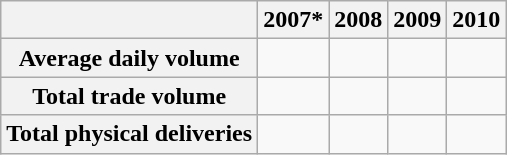<table class="wikitable" style="margin: 1em auto 1 em auto;">
<tr>
<th scope="col"></th>
<th scope="col">2007*</th>
<th scope="col">2008</th>
<th scope="col">2009</th>
<th scope="col">2010</th>
</tr>
<tr>
<th scope="row">Average daily volume</th>
<td></td>
<td></td>
<td></td>
<td></td>
</tr>
<tr>
<th scope="row">Total trade volume</th>
<td></td>
<td></td>
<td></td>
<td></td>
</tr>
<tr>
<th scope="row">Total physical deliveries</th>
<td></td>
<td></td>
<td></td>
<td></td>
</tr>
</table>
